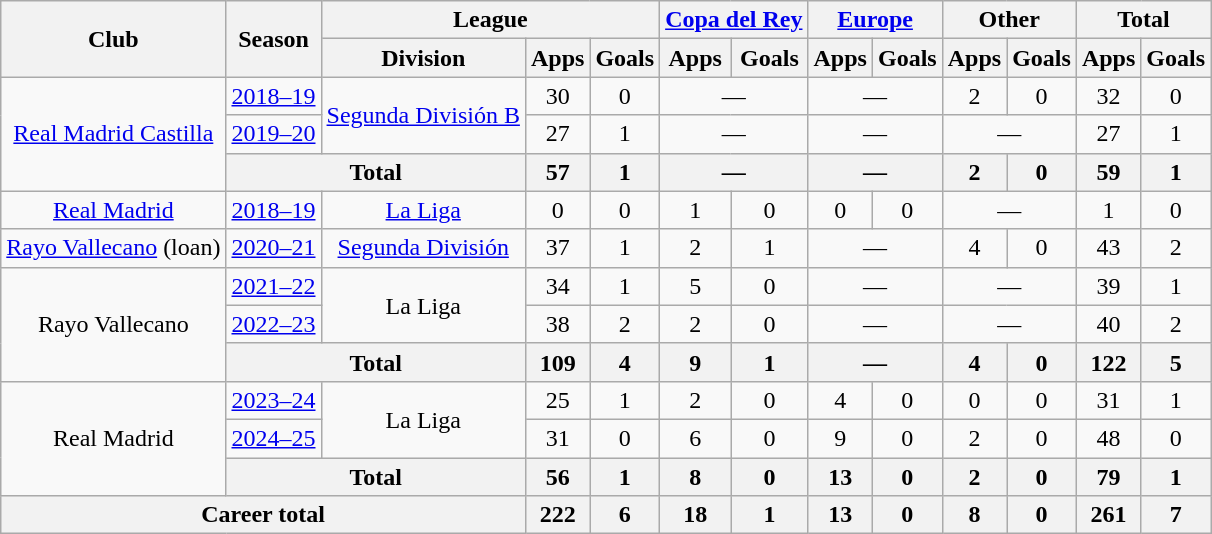<table class="wikitable" style="text-align:center">
<tr>
<th rowspan="2">Club</th>
<th rowspan="2">Season</th>
<th colspan="3">League</th>
<th colspan="2"><a href='#'>Copa del Rey</a></th>
<th colspan="2"><a href='#'>Europe</a></th>
<th colspan="2">Other</th>
<th colspan="2">Total</th>
</tr>
<tr>
<th>Division</th>
<th>Apps</th>
<th>Goals</th>
<th>Apps</th>
<th>Goals</th>
<th>Apps</th>
<th>Goals</th>
<th>Apps</th>
<th>Goals</th>
<th>Apps</th>
<th>Goals</th>
</tr>
<tr>
<td rowspan="3"><a href='#'>Real Madrid Castilla</a></td>
<td><a href='#'>2018–19</a></td>
<td rowspan="2"><a href='#'>Segunda División B</a></td>
<td>30</td>
<td>0</td>
<td colspan="2">—</td>
<td colspan="2">—</td>
<td>2</td>
<td>0</td>
<td>32</td>
<td>0</td>
</tr>
<tr>
<td><a href='#'>2019–20</a></td>
<td>27</td>
<td>1</td>
<td colspan="2">—</td>
<td colspan="2">—</td>
<td colspan="2">—</td>
<td>27</td>
<td>1</td>
</tr>
<tr>
<th colspan="2">Total</th>
<th>57</th>
<th>1</th>
<th colspan="2">—</th>
<th colspan="2">—</th>
<th>2</th>
<th>0</th>
<th>59</th>
<th>1</th>
</tr>
<tr>
<td><a href='#'>Real Madrid</a></td>
<td><a href='#'>2018–19</a></td>
<td><a href='#'>La Liga</a></td>
<td>0</td>
<td>0</td>
<td>1</td>
<td>0</td>
<td>0</td>
<td>0</td>
<td colspan="2">—</td>
<td>1</td>
<td>0</td>
</tr>
<tr>
<td><a href='#'>Rayo Vallecano</a> (loan)</td>
<td><a href='#'>2020–21</a></td>
<td><a href='#'>Segunda División</a></td>
<td>37</td>
<td>1</td>
<td>2</td>
<td>1</td>
<td colspan="2">—</td>
<td>4</td>
<td>0</td>
<td>43</td>
<td>2</td>
</tr>
<tr>
<td rowspan="3">Rayo Vallecano</td>
<td><a href='#'>2021–22</a></td>
<td rowspan="2">La Liga</td>
<td>34</td>
<td>1</td>
<td>5</td>
<td>0</td>
<td colspan="2">—</td>
<td colspan="2">—</td>
<td>39</td>
<td>1</td>
</tr>
<tr>
<td><a href='#'>2022–23</a></td>
<td>38</td>
<td>2</td>
<td>2</td>
<td>0</td>
<td colspan="2">—</td>
<td colspan="2">—</td>
<td>40</td>
<td>2</td>
</tr>
<tr>
<th colspan="2">Total</th>
<th>109</th>
<th>4</th>
<th>9</th>
<th>1</th>
<th colspan="2">—</th>
<th>4</th>
<th>0</th>
<th>122</th>
<th>5</th>
</tr>
<tr>
<td rowspan="3">Real Madrid</td>
<td><a href='#'>2023–24</a></td>
<td rowspan="2">La Liga</td>
<td>25</td>
<td>1</td>
<td>2</td>
<td>0</td>
<td>4</td>
<td>0</td>
<td>0</td>
<td>0</td>
<td>31</td>
<td>1</td>
</tr>
<tr>
<td><a href='#'>2024–25</a></td>
<td>31</td>
<td>0</td>
<td>6</td>
<td>0</td>
<td>9</td>
<td>0</td>
<td>2</td>
<td>0</td>
<td>48</td>
<td>0</td>
</tr>
<tr>
<th colspan="2">Total</th>
<th>56</th>
<th>1</th>
<th>8</th>
<th>0</th>
<th>13</th>
<th>0</th>
<th>2</th>
<th>0</th>
<th>79</th>
<th>1</th>
</tr>
<tr>
<th colspan="3">Career total</th>
<th>222</th>
<th>6</th>
<th>18</th>
<th>1</th>
<th>13</th>
<th>0</th>
<th>8</th>
<th>0</th>
<th>261</th>
<th>7</th>
</tr>
</table>
